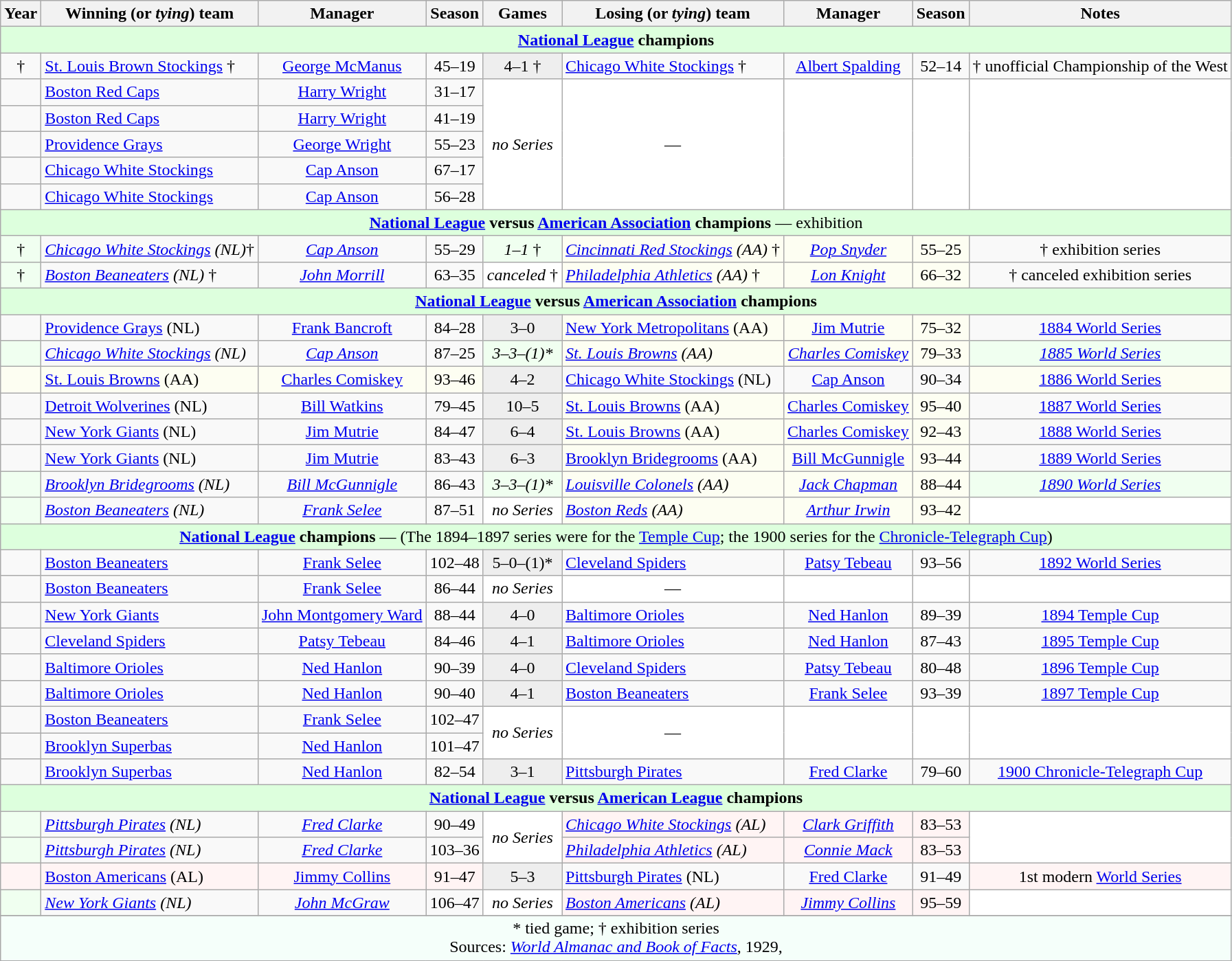<table class="wikitable" border="1" style="text-align:center">
<tr>
<th>Year</th>
<th>Winning (or <em>tying</em>) team</th>
<th>Manager</th>
<th>Season</th>
<th>Games</th>
<th>Losing (or <em>tying</em>) team</th>
<th>Manager</th>
<th>Season</th>
<th>Notes</th>
</tr>
<tr>
<td colspan="9" bgcolor=ddffdd><strong><a href='#'>National League</a> champions</strong></td>
</tr>
<tr>
<td>†</td>
<td align=left><a href='#'>St. Louis Brown Stockings</a> †</td>
<td><a href='#'>George McManus</a></td>
<td align=center>45–19</td>
<td bgcolor=eeeeee>4–1 †</td>
<td align=left><a href='#'>Chicago White Stockings</a> †</td>
<td><a href='#'>Albert Spalding</a></td>
<td align=center>52–14</td>
<td>† unofficial Championship of the West</td>
</tr>
<tr>
<td></td>
<td align=left><a href='#'>Boston Red Caps</a></td>
<td><a href='#'>Harry Wright</a></td>
<td align=center>31–17</td>
<td rowspan="5" bgcolor=#ffffff><em>no Series</em></td>
<td rowspan="5" bgcolor=#ffffff>—</td>
<td rowspan="5" bgcolor=#ffffff> </td>
<td rowspan="5" bgcolor=#ffffff> </td>
<td rowspan="5" bgcolor=white> </td>
</tr>
<tr>
<td></td>
<td align=left><a href='#'>Boston Red Caps</a></td>
<td><a href='#'>Harry Wright</a></td>
<td align=center>41–19</td>
</tr>
<tr>
<td></td>
<td align=left><a href='#'>Providence Grays</a></td>
<td><a href='#'>George Wright</a></td>
<td align=center>55–23</td>
</tr>
<tr>
<td></td>
<td align=left><a href='#'>Chicago White Stockings</a></td>
<td><a href='#'>Cap Anson</a></td>
<td align=center>67–17</td>
</tr>
<tr>
<td></td>
<td align=left><a href='#'>Chicago White Stockings</a></td>
<td><a href='#'>Cap Anson</a></td>
<td align=center>56–28</td>
</tr>
<tr>
<td colspan="9" bgcolor=ddffdd><strong><a href='#'>National League</a> versus <a href='#'>American Association</a> champions</strong> — exhibition</td>
</tr>
<tr>
<td bgcolor=honeydew><em></em>†</td>
<td align=left><em><a href='#'>Chicago White Stockings</a> (NL)</em>†</td>
<td><em><a href='#'>Cap Anson</a></em></td>
<td align=center>55–29</td>
<td bgcolor=honeydew><em>1–1</em> †</td>
<td bgcolor=fdfef2 align=left><em><a href='#'>Cincinnati Red Stockings</a> (AA)</em> †</td>
<td bgcolor=fdfef2><em><a href='#'>Pop Snyder</a></em></td>
<td bgcolor=fdfef2 align=center>55–25</td>
<td>† exhibition series</td>
</tr>
<tr>
<td bgcolor=honeydew><em></em>†</td>
<td align=left><em><a href='#'>Boston Beaneaters</a> (NL)</em> †</td>
<td><em><a href='#'>John Morrill</a></em></td>
<td align=center>63–35</td>
<td bgcolor=#FFFFFF><em>canceled</em> †</td>
<td bgcolor=fdfef2 align=left><em><a href='#'>Philadelphia Athletics</a> (AA)</em> †</td>
<td bgcolor=fdfef2><em><a href='#'>Lon Knight</a></em></td>
<td bgcolor=fdfef2 align=center>66–32</td>
<td>† canceled exhibition series</td>
</tr>
<tr>
<td colspan="9" bgcolor=ddffdd><strong><a href='#'>National League</a> versus <a href='#'>American Association</a> champions</strong></td>
</tr>
<tr>
<td></td>
<td align=left><a href='#'>Providence Grays</a> (NL)</td>
<td><a href='#'>Frank Bancroft</a></td>
<td align=center>84–28</td>
<td bgcolor=eeeeee>3–0</td>
<td bgcolor=fdfef2 align=left><a href='#'>New York Metropolitans</a> (AA)</td>
<td bgcolor=fdfef2><a href='#'>Jim Mutrie</a></td>
<td bgcolor=fdfef2 align=center>75–32</td>
<td><a href='#'>1884 World Series</a></td>
</tr>
<tr>
<td bgcolor=honeydew><em></em></td>
<td align=left><em><a href='#'>Chicago White Stockings</a> (NL)</em></td>
<td><em><a href='#'>Cap Anson</a></em></td>
<td align=center>87–25</td>
<td bgcolor=honeydew><em>3–3–(1)*</em></td>
<td bgcolor=fdfef2 align=left><em><a href='#'>St. Louis Browns</a> (AA)</em></td>
<td bgcolor=fdfef2><em><a href='#'>Charles Comiskey</a></em></td>
<td bgcolor=fdfef2 align=center>79–33</td>
<td bgcolor=honeydew><em><a href='#'>1885 World Series</a></em></td>
</tr>
<tr>
<td bgcolor=fdfef2></td>
<td bgcolor=fdfef2 align=left><a href='#'>St. Louis Browns</a> (AA)</td>
<td bgcolor=fdfef2><a href='#'>Charles Comiskey</a></td>
<td bgcolor=fdfef2 align=center>93–46</td>
<td bgcolor=eeeeee>4–2</td>
<td align=left><a href='#'>Chicago White Stockings</a> (NL)</td>
<td><a href='#'>Cap Anson</a></td>
<td align=center>90–34</td>
<td bgcolor=fdfef2><a href='#'>1886 World Series</a></td>
</tr>
<tr>
<td></td>
<td align=left><a href='#'>Detroit Wolverines</a> (NL)</td>
<td><a href='#'>Bill Watkins</a></td>
<td align=center>79–45</td>
<td bgcolor=eeeeee>10–5</td>
<td bgcolor=fdfef2 align=left><a href='#'>St. Louis Browns</a> (AA)</td>
<td bgcolor=fdfef2><a href='#'>Charles Comiskey</a></td>
<td bgcolor=fdfef2 align=center>95–40</td>
<td><a href='#'>1887 World Series</a></td>
</tr>
<tr>
<td></td>
<td align=left><a href='#'>New York Giants</a> (NL)</td>
<td><a href='#'>Jim Mutrie</a></td>
<td align=center>84–47</td>
<td bgcolor=eeeeee>6–4</td>
<td bgcolor=fdfef2 align=left><a href='#'>St. Louis Browns</a> (AA)</td>
<td bgcolor=fdfef2><a href='#'>Charles Comiskey</a></td>
<td bgcolor=fdfef2 align=center>92–43</td>
<td><a href='#'>1888 World Series</a></td>
</tr>
<tr>
<td></td>
<td align=left><a href='#'>New York Giants</a> (NL)</td>
<td><a href='#'>Jim Mutrie</a></td>
<td align=center>83–43</td>
<td bgcolor=eeeeee>6–3</td>
<td bgcolor=fdfef2 align=left><a href='#'>Brooklyn Bridegrooms</a> (AA)</td>
<td bgcolor=fdfef2><a href='#'>Bill McGunnigle</a></td>
<td bgcolor=fdfef2 align=center>93–44</td>
<td><a href='#'>1889 World Series</a></td>
</tr>
<tr>
<td bgcolor=honeydew><em></em></td>
<td align=left><em><a href='#'>Brooklyn Bridegrooms</a> (NL)</em></td>
<td><em><a href='#'>Bill McGunnigle</a></em></td>
<td align=center>86–43</td>
<td bgcolor=honeydew><em>3–3–(1)*</em></td>
<td bgcolor=fdfef2 align=left><em><a href='#'>Louisville Colonels</a> (AA)</em></td>
<td bgcolor=fdfef2><em><a href='#'>Jack Chapman</a></em></td>
<td bgcolor=fdfef2 align=center>88–44</td>
<td bgcolor=honeydew><em><a href='#'>1890 World Series</a></em></td>
</tr>
<tr>
<td bgcolor=honeydew><em></em></td>
<td align=left><em><a href='#'>Boston Beaneaters</a> (NL)</em></td>
<td><em><a href='#'>Frank Selee</a></em></td>
<td align=center>87–51</td>
<td bgcolor=#FFFFFF><em>no Series</em></td>
<td bgcolor=fdfef2 align=left><em><a href='#'>Boston Reds</a> (AA)</em></td>
<td bgcolor=fdfef2><em><a href='#'>Arthur Irwin</a></em></td>
<td bgcolor=fdfef2 align=center>93–42</td>
<td bgcolor=white> </td>
</tr>
<tr>
<td colspan="9" bgcolor=ddffdd><strong><a href='#'>National League</a> champions</strong> — (The 1894–1897 series were for the <a href='#'>Temple Cup</a>; the 1900 series for the <a href='#'>Chronicle-Telegraph Cup</a>)</td>
</tr>
<tr>
<td></td>
<td align=left><a href='#'>Boston Beaneaters</a></td>
<td><a href='#'>Frank Selee</a></td>
<td align=center>102–48</td>
<td bgcolor=eeeeee>5–0–(1)*</td>
<td align=left><a href='#'>Cleveland Spiders</a></td>
<td><a href='#'>Patsy Tebeau</a></td>
<td align=center>93–56</td>
<td><a href='#'>1892 World Series</a></td>
</tr>
<tr>
<td></td>
<td align=left><a href='#'>Boston Beaneaters</a></td>
<td><a href='#'>Frank Selee</a></td>
<td align=center>86–44</td>
<td bgcolor=#ffffff><em>no Series</em></td>
<td bgcolor=#ffffff>—</td>
<td bgcolor=#ffffff> </td>
<td bgcolor=#ffffff> </td>
<td bgcolor=#ffffff> </td>
</tr>
<tr>
<td></td>
<td align=left><a href='#'>New York Giants</a></td>
<td><a href='#'>John Montgomery Ward</a></td>
<td align=center>88–44</td>
<td bgcolor=eeeeee>4–0</td>
<td align=left><a href='#'>Baltimore Orioles</a></td>
<td><a href='#'>Ned Hanlon</a></td>
<td align=center>89–39</td>
<td><a href='#'>1894 Temple Cup</a></td>
</tr>
<tr>
<td></td>
<td align=left><a href='#'>Cleveland Spiders</a></td>
<td><a href='#'>Patsy Tebeau</a></td>
<td align=center>84–46</td>
<td bgcolor=eeeeee>4–1</td>
<td align=left><a href='#'>Baltimore Orioles</a></td>
<td><a href='#'>Ned Hanlon</a></td>
<td align=center>87–43</td>
<td><a href='#'>1895 Temple Cup</a></td>
</tr>
<tr>
<td></td>
<td align=left><a href='#'>Baltimore Orioles</a></td>
<td><a href='#'>Ned Hanlon</a></td>
<td align=center>90–39</td>
<td bgcolor=eeeeee>4–0</td>
<td align=left><a href='#'>Cleveland Spiders</a></td>
<td><a href='#'>Patsy Tebeau</a></td>
<td align=center>80–48</td>
<td><a href='#'>1896 Temple Cup</a></td>
</tr>
<tr>
<td></td>
<td align=left><a href='#'>Baltimore Orioles</a></td>
<td><a href='#'>Ned Hanlon</a></td>
<td align=center>90–40</td>
<td bgcolor=eeeeee>4–1</td>
<td align=left><a href='#'>Boston Beaneaters</a></td>
<td><a href='#'>Frank Selee</a></td>
<td align=center>93–39</td>
<td><a href='#'>1897 Temple Cup</a></td>
</tr>
<tr>
<td></td>
<td align=left><a href='#'>Boston Beaneaters</a></td>
<td><a href='#'>Frank Selee</a></td>
<td align=center>102–47</td>
<td rowspan="2" bgcolor=#ffffff><em>no Series</em></td>
<td rowspan="2" bgcolor=#ffffff>—</td>
<td rowspan="2" bgcolor=#ffffff> </td>
<td rowspan="2" bgcolor=#ffffff> </td>
<td rowspan="2" bgcolor=white> </td>
</tr>
<tr>
<td></td>
<td align=left><a href='#'>Brooklyn Superbas</a></td>
<td><a href='#'>Ned Hanlon</a></td>
<td align=center>101–47</td>
</tr>
<tr>
<td></td>
<td align=left><a href='#'>Brooklyn Superbas</a></td>
<td><a href='#'>Ned Hanlon</a></td>
<td align=center>82–54</td>
<td bgcolor=eeeeee>3–1</td>
<td align=left><a href='#'>Pittsburgh Pirates</a></td>
<td><a href='#'>Fred Clarke</a></td>
<td align=center>79–60</td>
<td><a href='#'>1900 Chronicle-Telegraph Cup</a></td>
</tr>
<tr>
<td colspan="9" bgcolor=ddffdd><strong><a href='#'>National League</a> versus <a href='#'>American League</a> champions</strong></td>
</tr>
<tr>
<td bgcolor=honeydew><em></em></td>
<td align=left><em><a href='#'>Pittsburgh Pirates</a> (NL)</em></td>
<td><em><a href='#'>Fred Clarke</a></em></td>
<td align=center>90–49</td>
<td rowspan="2" bgcolor=#ffffff><em>no Series</em></td>
<td bgcolor=fff4f4 align=left><em><a href='#'>Chicago White Stockings</a> (AL)</em></td>
<td bgcolor=fff4f4><em><a href='#'>Clark Griffith</a></em></td>
<td bgcolor=fff4f4 align=center>83–53</td>
<td rowspan="2" bgcolor=white> </td>
</tr>
<tr>
<td bgcolor=honeydew><em></em></td>
<td align=left><em><a href='#'>Pittsburgh Pirates</a> (NL)</em></td>
<td><em><a href='#'>Fred Clarke</a></em></td>
<td align=center>103–36</td>
<td bgcolor=fff4f4 align=left><em><a href='#'>Philadelphia Athletics</a> (AL)</em></td>
<td bgcolor=fff4f4><em><a href='#'>Connie Mack</a></em></td>
<td bgcolor=fff4f4 align=center>83–53</td>
</tr>
<tr>
<td bgcolor=fff4f4></td>
<td bgcolor=fff4f4 align=left><a href='#'>Boston Americans</a> (AL)</td>
<td bgcolor=fff4f4><a href='#'>Jimmy Collins</a></td>
<td bgcolor=fff4f4 align=center>91–47</td>
<td bgcolor=eeeeee>5–3</td>
<td align=left><a href='#'>Pittsburgh Pirates</a> (NL)</td>
<td><a href='#'>Fred Clarke</a></td>
<td align=center>91–49</td>
<td bgcolor=fff4f4>1st modern <a href='#'>World Series</a></td>
</tr>
<tr>
<td bgcolor=honeydew><em></em></td>
<td align=left><em><a href='#'>New York Giants</a> (NL)</em></td>
<td><em><a href='#'>John McGraw</a></em></td>
<td align=center>106–47</td>
<td bgcolor=#FFFFFF><em>no Series</em></td>
<td bgcolor=fff4f4 align=left><em><a href='#'>Boston Americans</a> (AL)</em></td>
<td bgcolor=fff4f4><em><a href='#'>Jimmy Collins</a></em></td>
<td bgcolor=fff4f4 align=center>95–59</td>
<td bgcolor=white> </td>
</tr>
<tr>
</tr>
<tr>
<td colspan="9" bgcolor=mintcream>* tied game; † exhibition series <br> Sources: <em><a href='#'>World Almanac and Book of Facts</a></em>, 1929,  </td>
</tr>
<tr>
</tr>
</table>
